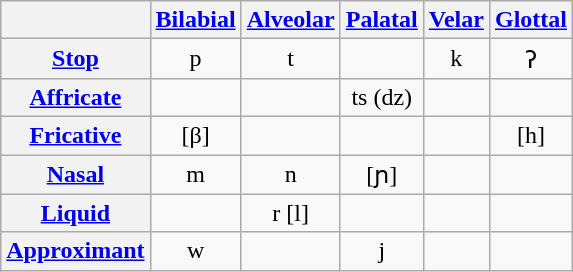<table class="wikitable" style=text-align:center>
<tr>
<th></th>
<th><a href='#'>Bilabial</a></th>
<th><a href='#'>Alveolar</a></th>
<th><a href='#'>Palatal</a></th>
<th><a href='#'>Velar</a></th>
<th><a href='#'>Glottal</a></th>
</tr>
<tr align="center">
<th><a href='#'>Stop</a></th>
<td>p</td>
<td>t</td>
<td></td>
<td>k</td>
<td>ʔ</td>
</tr>
<tr>
<th><a href='#'>Affricate</a></th>
<td></td>
<td></td>
<td>ts (dz)</td>
<td></td>
<td></td>
</tr>
<tr align="center">
<th><a href='#'>Fricative</a></th>
<td>[β]</td>
<td></td>
<td></td>
<td></td>
<td>[h]</td>
</tr>
<tr align="center">
<th><a href='#'>Nasal</a></th>
<td>m</td>
<td>n</td>
<td>[ɲ]</td>
<td></td>
<td></td>
</tr>
<tr align="center">
<th><a href='#'>Liquid</a></th>
<td></td>
<td>r [l]</td>
<td></td>
<td></td>
<td></td>
</tr>
<tr align="center">
<th><a href='#'>Approximant</a></th>
<td>w</td>
<td></td>
<td>j</td>
<td></td>
<td></td>
</tr>
</table>
